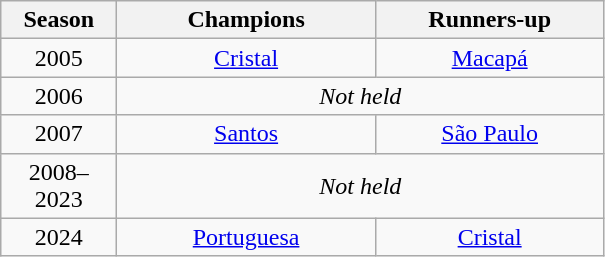<table class="wikitable" style="text-align:center; margin-left:1em;">
<tr>
<th style="width:70px">Season</th>
<th style="width:165px">Champions</th>
<th style="width:145px">Runners-up</th>
</tr>
<tr>
<td>2005</td>
<td><a href='#'>Cristal</a></td>
<td><a href='#'>Macapá</a></td>
</tr>
<tr>
<td>2006</td>
<td colspan="2"><em>Not held</em></td>
</tr>
<tr>
<td>2007</td>
<td><a href='#'>Santos</a></td>
<td><a href='#'>São Paulo</a></td>
</tr>
<tr>
<td>2008–2023</td>
<td colspan="2"><em>Not held</em></td>
</tr>
<tr>
<td>2024</td>
<td><a href='#'>Portuguesa</a></td>
<td><a href='#'>Cristal</a></td>
</tr>
</table>
